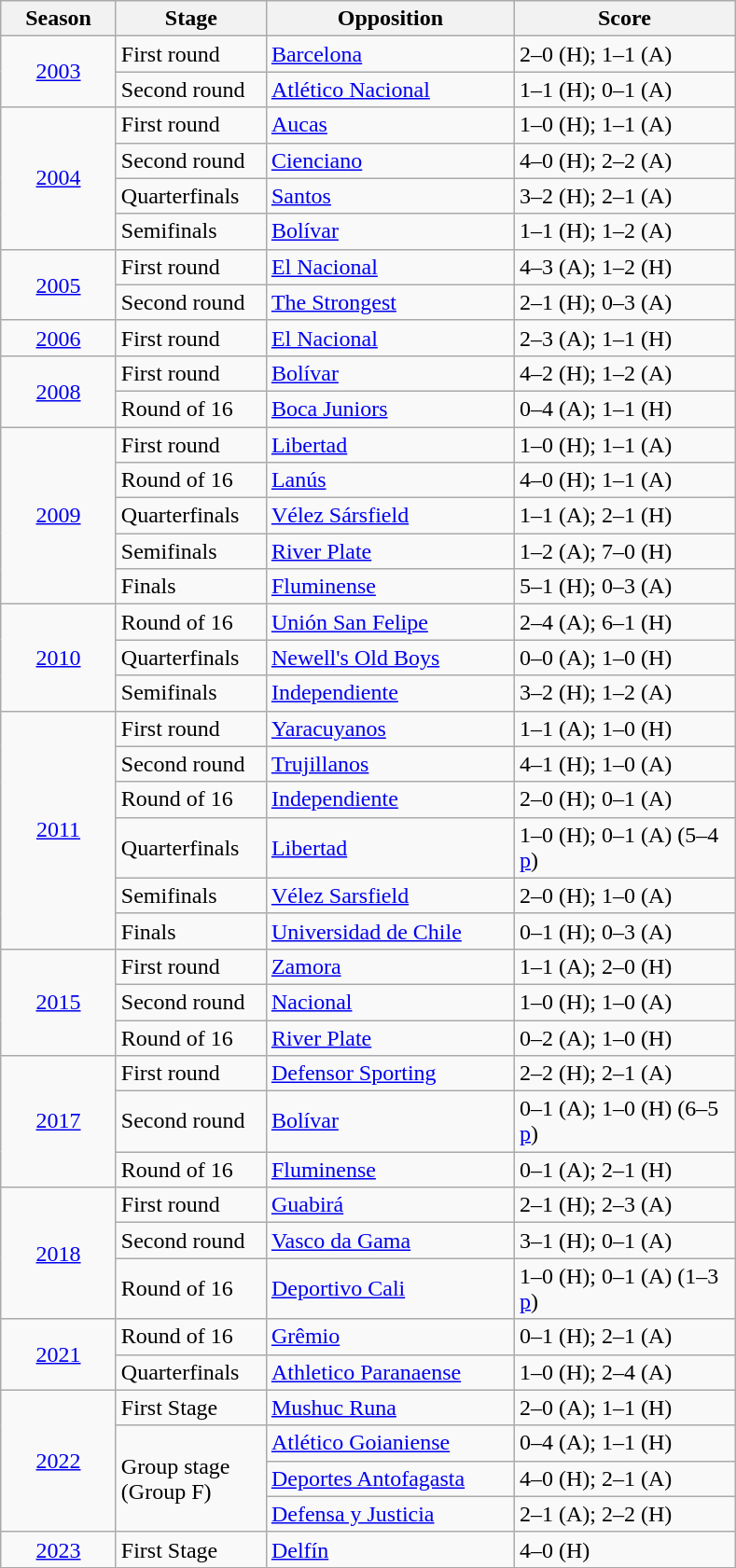<table class="wikitable">
<tr>
<th width=75>Season</th>
<th width=100>Stage</th>
<th width=170>Opposition</th>
<th width=150>Score</th>
</tr>
<tr>
<td align=center rowspan=2><a href='#'>2003</a></td>
<td>First round</td>
<td> <a href='#'>Barcelona</a></td>
<td>2–0 (H); 1–1 (A)</td>
</tr>
<tr>
<td>Second round</td>
<td> <a href='#'>Atlético Nacional</a></td>
<td>1–1 (H); 0–1 (A)</td>
</tr>
<tr>
<td align=center rowspan=4><a href='#'>2004</a></td>
<td>First round</td>
<td> <a href='#'>Aucas</a></td>
<td>1–0 (H); 1–1 (A)</td>
</tr>
<tr>
<td>Second round</td>
<td> <a href='#'>Cienciano</a></td>
<td>4–0 (H); 2–2 (A)</td>
</tr>
<tr>
<td>Quarterfinals</td>
<td> <a href='#'>Santos</a></td>
<td>3–2 (H); 2–1 (A)</td>
</tr>
<tr>
<td>Semifinals</td>
<td> <a href='#'>Bolívar</a></td>
<td>1–1 (H); 1–2 (A)</td>
</tr>
<tr>
<td align=center rowspan=2><a href='#'>2005</a></td>
<td>First round</td>
<td> <a href='#'>El Nacional</a></td>
<td>4–3 (A); 1–2 (H)</td>
</tr>
<tr>
<td>Second round</td>
<td> <a href='#'>The Strongest</a></td>
<td>2–1 (H); 0–3 (A)</td>
</tr>
<tr>
<td align=center><a href='#'>2006</a></td>
<td>First round</td>
<td> <a href='#'>El Nacional</a></td>
<td>2–3 (A); 1–1 (H)</td>
</tr>
<tr>
<td align=center rowspan=2><a href='#'>2008</a></td>
<td>First round</td>
<td> <a href='#'>Bolívar</a></td>
<td>4–2 (H); 1–2 (A)</td>
</tr>
<tr>
<td>Round of 16</td>
<td> <a href='#'>Boca Juniors</a></td>
<td>0–4 (A); 1–1 (H)</td>
</tr>
<tr>
<td align=center rowspan=5><a href='#'>2009</a></td>
<td>First round</td>
<td> <a href='#'>Libertad</a></td>
<td>1–0 (H); 1–1 (A)</td>
</tr>
<tr>
<td>Round of 16</td>
<td> <a href='#'>Lanús</a></td>
<td>4–0 (H); 1–1 (A)</td>
</tr>
<tr>
<td>Quarterfinals</td>
<td> <a href='#'>Vélez Sársfield</a></td>
<td>1–1 (A); 2–1 (H)</td>
</tr>
<tr>
<td>Semifinals</td>
<td> <a href='#'>River Plate</a></td>
<td>1–2 (A); 7–0 (H)</td>
</tr>
<tr>
<td>Finals</td>
<td> <a href='#'>Fluminense</a></td>
<td>5–1 (H); 0–3 (A)</td>
</tr>
<tr>
<td align=center rowspan=3><a href='#'>2010</a></td>
<td>Round of 16</td>
<td> <a href='#'>Unión San Felipe</a></td>
<td>2–4 (A); 6–1 (H)</td>
</tr>
<tr>
<td>Quarterfinals</td>
<td> <a href='#'>Newell's Old Boys</a></td>
<td>0–0 (A); 1–0 (H)</td>
</tr>
<tr>
<td>Semifinals</td>
<td> <a href='#'>Independiente</a></td>
<td>3–2 (H); 1–2 (A)</td>
</tr>
<tr>
<td align=center rowspan=6><a href='#'>2011</a></td>
<td>First round</td>
<td> <a href='#'>Yaracuyanos</a></td>
<td>1–1 (A); 1–0 (H)</td>
</tr>
<tr>
<td>Second round</td>
<td> <a href='#'>Trujillanos</a></td>
<td>4–1 (H); 1–0 (A)</td>
</tr>
<tr>
<td>Round of 16</td>
<td> <a href='#'>Independiente</a></td>
<td>2–0 (H); 0–1 (A)</td>
</tr>
<tr>
<td>Quarterfinals</td>
<td> <a href='#'>Libertad</a></td>
<td>1–0 (H); 0–1 (A) (5–4 <a href='#'>p</a>)</td>
</tr>
<tr>
<td>Semifinals</td>
<td> <a href='#'>Vélez Sarsfield</a></td>
<td>2–0 (H); 1–0 (A)</td>
</tr>
<tr>
<td>Finals</td>
<td> <a href='#'>Universidad de Chile</a></td>
<td>0–1 (H); 0–3 (A)</td>
</tr>
<tr>
<td align=center rowspan=3><a href='#'>2015</a></td>
<td>First round</td>
<td> <a href='#'>Zamora</a></td>
<td>1–1 (A); 2–0 (H)</td>
</tr>
<tr>
<td>Second round</td>
<td> <a href='#'>Nacional</a></td>
<td>1–0 (H); 1–0 (A)</td>
</tr>
<tr>
<td>Round of 16</td>
<td> <a href='#'>River Plate</a></td>
<td>0–2 (A); 1–0 (H)</td>
</tr>
<tr>
<td align=center rowspan=3><a href='#'>2017</a></td>
<td>First round</td>
<td> <a href='#'>Defensor Sporting</a></td>
<td>2–2 (H); 2–1 (A)</td>
</tr>
<tr>
<td>Second round</td>
<td> <a href='#'>Bolívar</a></td>
<td>0–1 (A); 1–0 (H) (6–5 <a href='#'>p</a>)</td>
</tr>
<tr>
<td>Round of 16</td>
<td> <a href='#'>Fluminense</a></td>
<td>0–1 (A); 2–1 (H)</td>
</tr>
<tr>
<td align=center rowspan=3><a href='#'>2018</a></td>
<td>First round</td>
<td> <a href='#'>Guabirá</a></td>
<td>2–1 (H); 2–3 (A)</td>
</tr>
<tr>
<td>Second round</td>
<td> <a href='#'>Vasco da Gama</a></td>
<td>3–1 (H); 0–1 (A)</td>
</tr>
<tr>
<td>Round of 16</td>
<td> <a href='#'>Deportivo Cali</a></td>
<td>1–0 (H); 0–1 (A) (1–3 <a href='#'>p</a>)</td>
</tr>
<tr>
<td align=center rowspan=2><a href='#'>2021</a></td>
<td>Round of 16</td>
<td> <a href='#'>Grêmio</a></td>
<td>0–1 (H); 2–1 (A)</td>
</tr>
<tr>
<td>Quarterfinals</td>
<td> <a href='#'>Athletico Paranaense</a></td>
<td>1–0 (H); 2–4 (A)</td>
</tr>
<tr>
<td align=center rowspan=4><a href='#'>2022</a></td>
<td>First Stage</td>
<td> <a href='#'>Mushuc Runa</a></td>
<td>2–0 (A); 1–1 (H)</td>
</tr>
<tr>
<td rowspan=3>Group stage<br>(Group F)</td>
<td> <a href='#'>Atlético Goianiense</a></td>
<td>0–4 (A); 1–1 (H)</td>
</tr>
<tr>
<td> <a href='#'>Deportes Antofagasta</a></td>
<td>4–0 (H); 2–1 (A)</td>
</tr>
<tr>
<td> <a href='#'>Defensa y Justicia</a></td>
<td>2–1 (A); 2–2 (H)</td>
</tr>
<tr>
<td align=center rowspan=1><a href='#'>2023</a></td>
<td>First Stage</td>
<td> <a href='#'>Delfín</a></td>
<td>4–0 (H)</td>
</tr>
<tr>
</tr>
</table>
